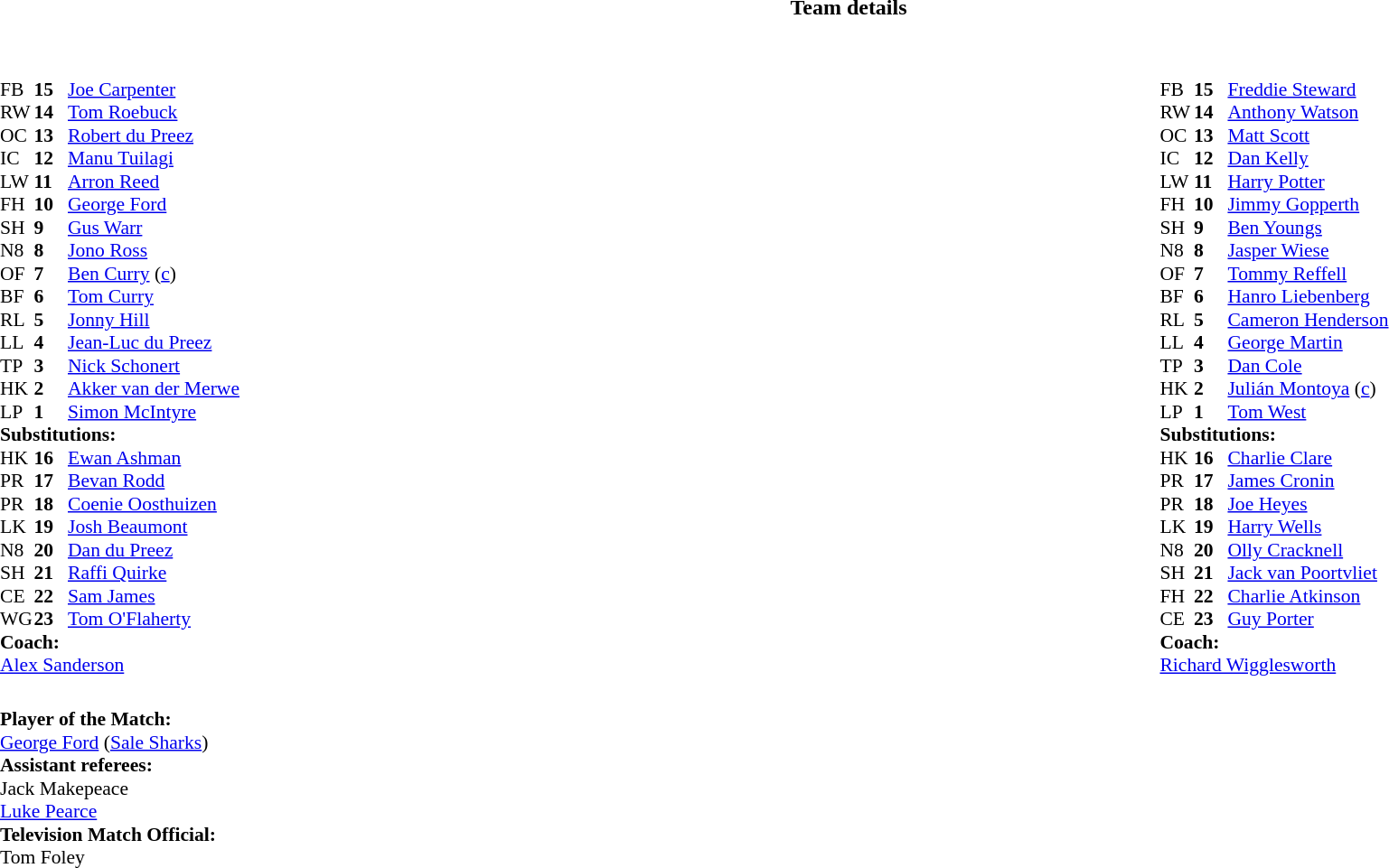<table border="0" style="width:100%;" class="collapsible collapsed">
<tr>
<th>Team details</th>
</tr>
<tr>
<td><br><table width="100%">
<tr>
<td valign="top" width="50%"><br><table style="font-size: 90%" cellspacing="0" cellpadding="0">
<tr>
<th width="25"></th>
<th width="25"></th>
</tr>
<tr>
<td>FB</td>
<td><strong>15</strong></td>
<td> <a href='#'>Joe Carpenter</a></td>
</tr>
<tr>
<td>RW</td>
<td><strong>14</strong></td>
<td> <a href='#'>Tom Roebuck</a></td>
</tr>
<tr>
<td>OC</td>
<td><strong>13</strong></td>
<td> <a href='#'>Robert du Preez</a></td>
</tr>
<tr>
<td>IC</td>
<td><strong>12</strong></td>
<td> <a href='#'>Manu Tuilagi</a></td>
<td></td>
<td></td>
</tr>
<tr>
<td>LW</td>
<td><strong>11</strong></td>
<td> <a href='#'>Arron Reed</a></td>
</tr>
<tr>
<td>FH</td>
<td><strong>10</strong></td>
<td> <a href='#'>George Ford</a></td>
</tr>
<tr>
<td>SH</td>
<td><strong>9</strong></td>
<td> <a href='#'>Gus Warr</a></td>
<td></td>
<td></td>
</tr>
<tr>
<td>N8</td>
<td><strong>8</strong></td>
<td> <a href='#'>Jono Ross</a></td>
</tr>
<tr>
<td>OF</td>
<td><strong>7</strong></td>
<td> <a href='#'>Ben Curry</a> (<a href='#'>c</a>)</td>
<td></td>
<td></td>
</tr>
<tr>
<td>BF</td>
<td><strong>6</strong></td>
<td> <a href='#'>Tom Curry</a></td>
<td></td>
<td></td>
</tr>
<tr>
<td>RL</td>
<td><strong>5</strong></td>
<td> <a href='#'>Jonny Hill</a></td>
</tr>
<tr>
<td>LL</td>
<td><strong>4</strong></td>
<td> <a href='#'>Jean-Luc du Preez</a></td>
</tr>
<tr>
<td>TP</td>
<td><strong>3</strong></td>
<td> <a href='#'>Nick Schonert</a></td>
<td></td>
<td></td>
</tr>
<tr>
<td>HK</td>
<td><strong>2</strong></td>
<td> <a href='#'>Akker van der Merwe</a></td>
<td></td>
<td></td>
</tr>
<tr>
<td>LP</td>
<td><strong>1</strong></td>
<td> <a href='#'>Simon McIntyre</a></td>
<td></td>
<td></td>
</tr>
<tr>
<td colspan=3><strong>Substitutions:</strong></td>
</tr>
<tr>
<td>HK</td>
<td><strong>16</strong></td>
<td> <a href='#'>Ewan Ashman</a></td>
<td></td>
<td></td>
</tr>
<tr>
<td>PR</td>
<td><strong>17</strong></td>
<td> <a href='#'>Bevan Rodd</a></td>
<td></td>
<td></td>
</tr>
<tr>
<td>PR</td>
<td><strong>18</strong></td>
<td> <a href='#'>Coenie Oosthuizen</a></td>
<td></td>
<td></td>
</tr>
<tr>
<td>LK</td>
<td><strong>19</strong></td>
<td> <a href='#'>Josh Beaumont</a></td>
<td></td>
<td></td>
</tr>
<tr>
<td>N8</td>
<td><strong>20</strong></td>
<td> <a href='#'>Dan du Preez</a></td>
<td></td>
<td></td>
<td></td>
</tr>
<tr>
<td>SH</td>
<td><strong>21</strong></td>
<td> <a href='#'>Raffi Quirke</a></td>
<td></td>
<td></td>
</tr>
<tr>
<td>CE</td>
<td><strong>22</strong></td>
<td> <a href='#'>Sam James</a></td>
<td></td>
<td></td>
</tr>
<tr>
<td>WG</td>
<td><strong>23</strong></td>
<td> <a href='#'>Tom O'Flaherty</a></td>
<td></td>
<td></td>
<td></td>
</tr>
<tr>
<td colspan=3><strong>Coach:</strong></td>
</tr>
<tr>
<td colspan="4"> <a href='#'>Alex Sanderson</a></td>
</tr>
<tr>
</tr>
</table>
</td>
<td style="vertical-align:top; width:50%"><br><table style="font-size: 90%" cellspacing="0" cellpadding="0"  align="center">
<tr>
<th width="25"></th>
<th width="25"></th>
</tr>
<tr>
<td>FB</td>
<td><strong>15</strong></td>
<td> <a href='#'>Freddie Steward</a></td>
</tr>
<tr>
<td>RW</td>
<td><strong>14</strong></td>
<td> <a href='#'>Anthony Watson</a></td>
</tr>
<tr>
<td>OC</td>
<td><strong>13</strong></td>
<td> <a href='#'>Matt Scott</a></td>
<td></td>
<td></td>
</tr>
<tr>
<td>IC</td>
<td><strong>12</strong></td>
<td> <a href='#'>Dan Kelly</a></td>
</tr>
<tr>
<td>LW</td>
<td><strong>11</strong></td>
<td> <a href='#'>Harry Potter</a></td>
</tr>
<tr>
<td>FH</td>
<td><strong>10</strong></td>
<td> <a href='#'>Jimmy Gopperth</a></td>
<td></td>
<td></td>
</tr>
<tr>
<td>SH</td>
<td><strong>9</strong></td>
<td> <a href='#'>Ben Youngs</a></td>
<td></td>
<td></td>
</tr>
<tr>
<td>N8</td>
<td><strong>8</strong></td>
<td> <a href='#'>Jasper Wiese</a></td>
<td></td>
<td></td>
</tr>
<tr>
<td>OF</td>
<td><strong>7</strong></td>
<td> <a href='#'>Tommy Reffell</a></td>
</tr>
<tr>
<td>BF</td>
<td><strong>6</strong></td>
<td> <a href='#'>Hanro Liebenberg</a></td>
</tr>
<tr>
<td>RL</td>
<td><strong>5</strong></td>
<td> <a href='#'>Cameron Henderson</a></td>
<td></td>
<td></td>
</tr>
<tr>
<td>LL</td>
<td><strong>4</strong></td>
<td> <a href='#'>George Martin</a></td>
</tr>
<tr>
<td>TP</td>
<td><strong>3</strong></td>
<td> <a href='#'>Dan Cole</a></td>
<td></td>
<td></td>
</tr>
<tr>
<td>HK</td>
<td><strong>2</strong></td>
<td> <a href='#'>Julián Montoya</a> (<a href='#'>c</a>)</td>
</tr>
<tr>
<td>LP</td>
<td><strong>1</strong></td>
<td> <a href='#'>Tom West</a></td>
<td></td>
<td></td>
</tr>
<tr>
<td colspan=3><strong>Substitutions:</strong></td>
</tr>
<tr>
<td>HK</td>
<td><strong>16</strong></td>
<td> <a href='#'>Charlie Clare</a></td>
</tr>
<tr>
<td>PR</td>
<td><strong>17</strong></td>
<td> <a href='#'>James Cronin</a></td>
<td></td>
<td></td>
</tr>
<tr>
<td>PR</td>
<td><strong>18</strong></td>
<td> <a href='#'>Joe Heyes</a></td>
<td></td>
<td></td>
</tr>
<tr>
<td>LK</td>
<td><strong>19</strong></td>
<td> <a href='#'>Harry Wells</a></td>
<td></td>
<td></td>
</tr>
<tr>
<td>N8</td>
<td><strong>20</strong></td>
<td> <a href='#'>Olly Cracknell</a></td>
<td></td>
<td></td>
</tr>
<tr>
<td>SH</td>
<td><strong>21</strong></td>
<td> <a href='#'>Jack van Poortvliet</a></td>
<td></td>
<td></td>
</tr>
<tr>
<td>FH</td>
<td><strong>22</strong></td>
<td> <a href='#'>Charlie Atkinson</a></td>
<td></td>
<td></td>
</tr>
<tr>
<td>CE</td>
<td><strong>23</strong></td>
<td> <a href='#'>Guy Porter</a></td>
<td></td>
<td></td>
</tr>
<tr>
<td colspan=3><strong>Coach:</strong></td>
</tr>
<tr>
<td colspan="4"> <a href='#'>Richard Wigglesworth</a></td>
</tr>
</table>
</td>
</tr>
</table>
<table width=100% style="font-size: 90%">
<tr>
<td><br><strong>Player of the Match:</strong>
<br> <a href='#'>George Ford</a> (<a href='#'>Sale Sharks</a>)
<br><strong>Assistant referees:</strong>
<br>Jack Makepeace
<br><a href='#'>Luke Pearce</a>
<br><strong>Television Match Official:</strong>
<br>Tom Foley</td>
</tr>
</table>
</td>
</tr>
</table>
